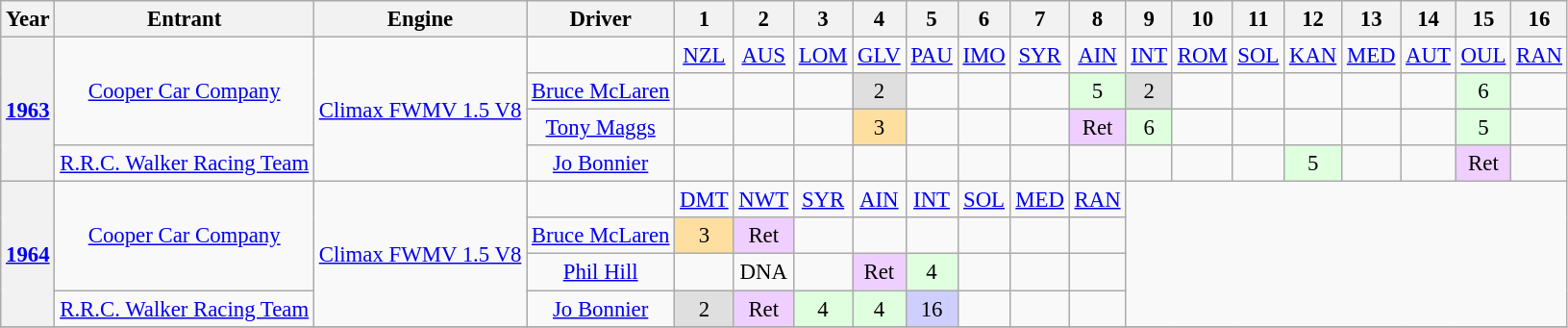<table class="wikitable" style="text-align:center; font-size:95%">
<tr>
<th>Year</th>
<th>Entrant</th>
<th>Engine</th>
<th>Driver</th>
<th>1</th>
<th>2</th>
<th>3</th>
<th>4</th>
<th>5</th>
<th>6</th>
<th>7</th>
<th>8</th>
<th>9</th>
<th>10</th>
<th>11</th>
<th>12</th>
<th>13</th>
<th>14</th>
<th>15</th>
<th>16</th>
</tr>
<tr>
<th rowspan="4"><a href='#'>1963</a></th>
<td rowspan="3"><a href='#'>Cooper Car Company</a></td>
<td rowspan="4"><a href='#'>Climax FWMV 1.5 V8</a></td>
<td></td>
<td><a href='#'>NZL</a></td>
<td><a href='#'>AUS</a></td>
<td><a href='#'>LOM</a></td>
<td><a href='#'>GLV</a></td>
<td><a href='#'>PAU</a></td>
<td><a href='#'>IMO</a></td>
<td><a href='#'>SYR</a></td>
<td><a href='#'>AIN</a></td>
<td><a href='#'>INT</a></td>
<td><a href='#'>ROM</a></td>
<td><a href='#'>SOL</a></td>
<td><a href='#'>KAN</a></td>
<td><a href='#'>MED</a></td>
<td><a href='#'>AUT</a></td>
<td><a href='#'>OUL</a></td>
<td><a href='#'>RAN</a></td>
</tr>
<tr>
<td><a href='#'>Bruce McLaren</a></td>
<td></td>
<td></td>
<td></td>
<td style="background:#dfdfdf;">2</td>
<td></td>
<td></td>
<td></td>
<td style="background:#dfffdf;">5</td>
<td style="background:#dfdfdf;">2</td>
<td></td>
<td></td>
<td></td>
<td></td>
<td></td>
<td style="background:#dfffdf;">6</td>
<td></td>
</tr>
<tr>
<td><a href='#'>Tony Maggs</a></td>
<td></td>
<td></td>
<td></td>
<td style="background:#ffdf9f;">3</td>
<td></td>
<td></td>
<td></td>
<td style="background:#efcfff;">Ret</td>
<td style="background:#dfffdf;">6</td>
<td></td>
<td></td>
<td></td>
<td></td>
<td></td>
<td style="background:#dfffdf;">5</td>
<td></td>
</tr>
<tr>
<td><a href='#'>R.R.C. Walker Racing Team</a></td>
<td><a href='#'>Jo Bonnier</a></td>
<td></td>
<td></td>
<td></td>
<td></td>
<td></td>
<td></td>
<td></td>
<td></td>
<td></td>
<td></td>
<td></td>
<td style="background:#DFFFDF">5</td>
<td></td>
<td></td>
<td style="background:#efcfff;">Ret</td>
<td></td>
</tr>
<tr>
<th rowspan="4"><a href='#'>1964</a></th>
<td rowspan="3"><a href='#'>Cooper Car Company</a></td>
<td rowspan="4"><a href='#'>Climax FWMV 1.5 V8</a></td>
<td></td>
<td><a href='#'>DMT</a></td>
<td><a href='#'>NWT</a></td>
<td><a href='#'>SYR</a></td>
<td><a href='#'>AIN</a></td>
<td><a href='#'>INT</a></td>
<td><a href='#'>SOL</a></td>
<td><a href='#'>MED</a></td>
<td><a href='#'>RAN</a></td>
<td colspan=8 rowspan=4></td>
</tr>
<tr>
<td><a href='#'>Bruce McLaren</a></td>
<td style="background:#ffdf9f;">3</td>
<td style="background:#efcfff;">Ret</td>
<td></td>
<td></td>
<td></td>
<td></td>
<td></td>
<td></td>
</tr>
<tr>
<td><a href='#'>Phil Hill</a></td>
<td></td>
<td>DNA</td>
<td></td>
<td style="background:#efcfff;">Ret</td>
<td style="background:#dfffdf;">4</td>
<td></td>
<td></td>
<td></td>
</tr>
<tr>
<td><a href='#'>R.R.C. Walker Racing Team</a></td>
<td><a href='#'>Jo Bonnier</a></td>
<td style="background:#dfdfdf;">2</td>
<td style="background:#efcfff;">Ret</td>
<td style="background:#dfffdf;">4</td>
<td style="background:#dfffdf;">4</td>
<td style="background:#CFCFFF;">16</td>
<td></td>
<td></td>
<td></td>
</tr>
<tr>
</tr>
</table>
